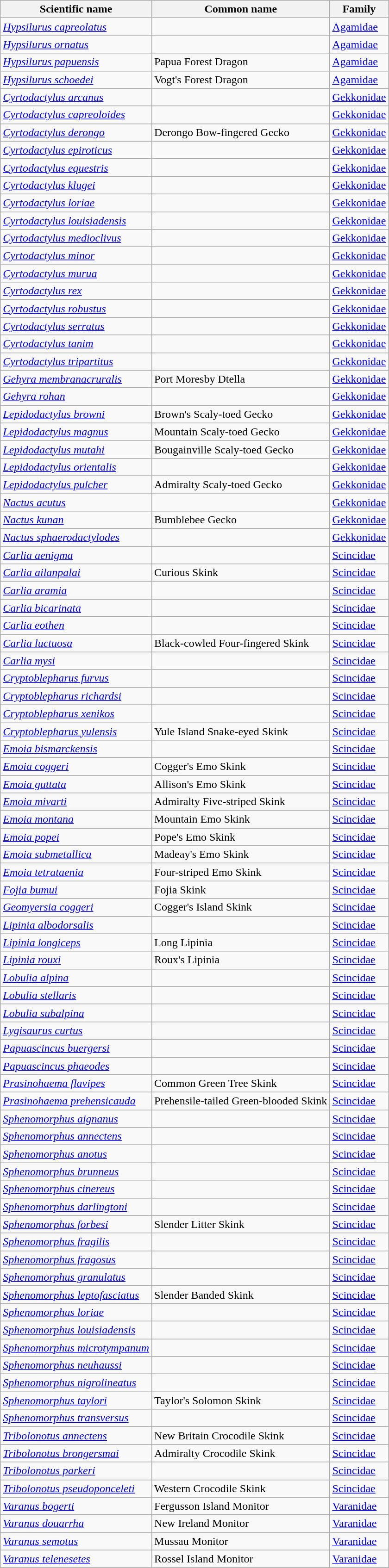<table class="wikitable sortable">
<tr>
<th>Scientific name</th>
<th>Common name</th>
<th>Family</th>
</tr>
<tr>
<td><em><a href='#'>Hypsilurus capreolatus</a></em></td>
<td></td>
<td><a href='#'>Agamidae</a></td>
</tr>
<tr>
<td><em><a href='#'>Hypsilurus ornatus</a></em></td>
<td></td>
<td><a href='#'>Agamidae</a></td>
</tr>
<tr>
<td><em><a href='#'>Hypsilurus papuensis</a></em></td>
<td>Papua Forest Dragon</td>
<td><a href='#'>Agamidae</a></td>
</tr>
<tr>
<td><em><a href='#'>Hypsilurus schoedei</a></em></td>
<td>Vogt's Forest Dragon</td>
<td><a href='#'>Agamidae</a></td>
</tr>
<tr>
<td><em><a href='#'>Cyrtodactylus arcanus</a></em></td>
<td></td>
<td><a href='#'>Gekkonidae</a></td>
</tr>
<tr>
<td><em><a href='#'>Cyrtodactylus capreoloides</a></em></td>
<td></td>
<td><a href='#'>Gekkonidae</a></td>
</tr>
<tr>
<td><em><a href='#'>Cyrtodactylus derongo</a></em></td>
<td>Derongo Bow-fingered Gecko</td>
<td><a href='#'>Gekkonidae</a></td>
</tr>
<tr>
<td><em><a href='#'>Cyrtodactylus epiroticus</a></em></td>
<td></td>
<td><a href='#'>Gekkonidae</a></td>
</tr>
<tr>
<td><em><a href='#'>Cyrtodactylus equestris</a></em></td>
<td></td>
<td><a href='#'>Gekkonidae</a></td>
</tr>
<tr>
<td><em><a href='#'>Cyrtodactylus klugei</a></em></td>
<td></td>
<td><a href='#'>Gekkonidae</a></td>
</tr>
<tr>
<td><em><a href='#'>Cyrtodactylus loriae</a></em></td>
<td></td>
<td><a href='#'>Gekkonidae</a></td>
</tr>
<tr>
<td><em><a href='#'>Cyrtodactylus louisiadensis</a></em></td>
<td></td>
<td><a href='#'>Gekkonidae</a></td>
</tr>
<tr>
<td><em><a href='#'>Cyrtodactylus medioclivus</a></em></td>
<td></td>
<td><a href='#'>Gekkonidae</a></td>
</tr>
<tr>
<td><em><a href='#'>Cyrtodactylus minor</a></em></td>
<td></td>
<td><a href='#'>Gekkonidae</a></td>
</tr>
<tr>
<td><em><a href='#'>Cyrtodactylus murua</a></em></td>
<td></td>
<td><a href='#'>Gekkonidae</a></td>
</tr>
<tr>
<td><em><a href='#'>Cyrtodactylus rex</a></em></td>
<td></td>
<td><a href='#'>Gekkonidae</a></td>
</tr>
<tr>
<td><em><a href='#'>Cyrtodactylus robustus</a></em></td>
<td></td>
<td><a href='#'>Gekkonidae</a></td>
</tr>
<tr>
<td><em><a href='#'>Cyrtodactylus serratus</a></em></td>
<td></td>
<td><a href='#'>Gekkonidae</a></td>
</tr>
<tr>
<td><em><a href='#'>Cyrtodactylus tanim</a></em></td>
<td></td>
<td><a href='#'>Gekkonidae</a></td>
</tr>
<tr>
<td><em><a href='#'>Cyrtodactylus tripartitus</a></em></td>
<td></td>
<td><a href='#'>Gekkonidae</a></td>
</tr>
<tr>
<td><em><a href='#'>Gehyra membranacruralis</a></em></td>
<td>Port Moresby Dtella</td>
<td><a href='#'>Gekkonidae</a></td>
</tr>
<tr>
<td><em><a href='#'>Gehyra rohan</a></em></td>
<td></td>
<td><a href='#'>Gekkonidae</a></td>
</tr>
<tr>
<td><em><a href='#'>Lepidodactylus browni</a></em></td>
<td>Brown's Scaly-toed  Gecko</td>
<td><a href='#'>Gekkonidae</a></td>
</tr>
<tr>
<td><em><a href='#'>Lepidodactylus magnus</a></em></td>
<td>Mountain Scaly-toed Gecko</td>
<td><a href='#'>Gekkonidae</a></td>
</tr>
<tr>
<td><em><a href='#'>Lepidodactylus mutahi</a></em></td>
<td>Bougainville Scaly-toed Gecko</td>
<td><a href='#'>Gekkonidae</a></td>
</tr>
<tr>
<td><em><a href='#'>Lepidodactylus orientalis</a></em></td>
<td></td>
<td><a href='#'>Gekkonidae</a></td>
</tr>
<tr>
<td><em><a href='#'>Lepidodactylus pulcher</a></em></td>
<td>Admiralty Scaly-toed Gecko</td>
<td><a href='#'>Gekkonidae</a></td>
</tr>
<tr>
<td><em><a href='#'>Nactus acutus</a></em></td>
<td></td>
<td><a href='#'>Gekkonidae</a></td>
</tr>
<tr>
<td><em><a href='#'>Nactus kunan</a></em></td>
<td>Bumblebee Gecko</td>
<td><a href='#'>Gekkonidae</a></td>
</tr>
<tr>
<td><em><a href='#'>Nactus sphaerodactylodes</a></em></td>
<td></td>
<td><a href='#'>Gekkonidae</a></td>
</tr>
<tr>
<td><em><a href='#'>Carlia aenigma</a></em></td>
<td></td>
<td><a href='#'>Scincidae</a></td>
</tr>
<tr>
<td><em><a href='#'>Carlia ailanpalai</a></em></td>
<td>Curious Skink</td>
<td><a href='#'>Scincidae</a></td>
</tr>
<tr>
<td><em><a href='#'>Carlia aramia</a></em></td>
<td></td>
<td><a href='#'>Scincidae</a></td>
</tr>
<tr>
<td><em><a href='#'>Carlia bicarinata</a></em></td>
<td></td>
<td><a href='#'>Scincidae</a></td>
</tr>
<tr>
<td><em><a href='#'>Carlia eothen</a></em></td>
<td></td>
<td><a href='#'>Scincidae</a></td>
</tr>
<tr>
<td><em><a href='#'>Carlia luctuosa</a></em></td>
<td>Black-cowled Four-fingered Skink</td>
<td><a href='#'>Scincidae</a></td>
</tr>
<tr>
<td><em><a href='#'>Carlia mysi</a></em></td>
<td></td>
<td><a href='#'>Scincidae</a></td>
</tr>
<tr>
<td><em><a href='#'>Cryptoblepharus furvus</a></em></td>
<td></td>
<td><a href='#'>Scincidae</a></td>
</tr>
<tr>
<td><em><a href='#'>Cryptoblepharus richardsi</a></em></td>
<td></td>
<td><a href='#'>Scincidae</a></td>
</tr>
<tr>
<td><em><a href='#'>Cryptoblepharus xenikos</a></em></td>
<td></td>
<td><a href='#'>Scincidae</a></td>
</tr>
<tr>
<td><em><a href='#'>Cryptoblepharus yulensis</a></em></td>
<td>Yule Island Snake-eyed Skink</td>
<td><a href='#'>Scincidae</a></td>
</tr>
<tr>
<td><em><a href='#'>Emoia bismarckensis</a></em></td>
<td></td>
<td><a href='#'>Scincidae</a></td>
</tr>
<tr>
<td><em><a href='#'>Emoia coggeri</a></em></td>
<td>Cogger's Emo Skink</td>
<td><a href='#'>Scincidae</a></td>
</tr>
<tr>
<td><em><a href='#'>Emoia guttata</a></em></td>
<td>Allison's Emo Skink</td>
<td><a href='#'>Scincidae</a></td>
</tr>
<tr>
<td><em><a href='#'>Emoia mivarti</a></em></td>
<td>Admiralty Five-striped Skink</td>
<td><a href='#'>Scincidae</a></td>
</tr>
<tr>
<td><em><a href='#'>Emoia montana</a></em></td>
<td>Mountain Emo Skink</td>
<td><a href='#'>Scincidae</a></td>
</tr>
<tr>
<td><em><a href='#'>Emoia popei</a></em></td>
<td>Pope's Emo Skink</td>
<td><a href='#'>Scincidae</a></td>
</tr>
<tr>
<td><em><a href='#'>Emoia submetallica</a></em></td>
<td>Madeay's Emo Skink</td>
<td><a href='#'>Scincidae</a></td>
</tr>
<tr>
<td><em><a href='#'>Emoia tetrataenia</a></em></td>
<td>Four-striped Emo Skink</td>
<td><a href='#'>Scincidae</a></td>
</tr>
<tr>
<td><em><a href='#'>Fojia bumui</a></em></td>
<td>Fojia Skink</td>
<td><a href='#'>Scincidae</a></td>
</tr>
<tr>
<td><em><a href='#'>Geomyersia coggeri</a></em></td>
<td>Cogger's Island Skink</td>
<td><a href='#'>Scincidae</a></td>
</tr>
<tr>
<td><em><a href='#'>Lipinia albodorsalis</a></em></td>
<td></td>
<td><a href='#'>Scincidae</a></td>
</tr>
<tr>
<td><em><a href='#'>Lipinia longiceps</a></em></td>
<td>Long Lipinia</td>
<td><a href='#'>Scincidae</a></td>
</tr>
<tr>
<td><em><a href='#'>Lipinia rouxi</a></em></td>
<td>Roux's Lipinia</td>
<td><a href='#'>Scincidae</a></td>
</tr>
<tr>
<td><em><a href='#'>Lobulia alpina</a></em></td>
<td></td>
<td><a href='#'>Scincidae</a></td>
</tr>
<tr>
<td><em><a href='#'>Lobulia stellaris</a></em></td>
<td></td>
<td><a href='#'>Scincidae</a></td>
</tr>
<tr>
<td><em><a href='#'>Lobulia subalpina</a></em></td>
<td></td>
<td><a href='#'>Scincidae</a></td>
</tr>
<tr>
<td><em><a href='#'>Lygisaurus curtus</a></em></td>
<td></td>
<td><a href='#'>Scincidae</a></td>
</tr>
<tr>
<td><em><a href='#'>Papuascincus buergersi</a></em></td>
<td></td>
<td><a href='#'>Scincidae</a></td>
</tr>
<tr>
<td><em><a href='#'>Papuascincus phaeodes</a></em></td>
<td></td>
<td><a href='#'>Scincidae</a></td>
</tr>
<tr>
<td><em><a href='#'>Prasinohaema flavipes</a></em></td>
<td>Common Green Tree Skink</td>
<td><a href='#'>Scincidae</a></td>
</tr>
<tr>
<td><em><a href='#'>Prasinohaema prehensicauda</a></em></td>
<td>Prehensile-tailed Green-blooded Skink</td>
<td><a href='#'>Scincidae</a></td>
</tr>
<tr>
<td><em><a href='#'>Sphenomorphus aignanus</a></em></td>
<td></td>
<td><a href='#'>Scincidae</a></td>
</tr>
<tr>
<td><em><a href='#'>Sphenomorphus annectens</a></em></td>
<td></td>
<td><a href='#'>Scincidae</a></td>
</tr>
<tr>
<td><em><a href='#'>Sphenomorphus anotus</a></em></td>
<td></td>
<td><a href='#'>Scincidae</a></td>
</tr>
<tr>
<td><em><a href='#'>Sphenomorphus brunneus</a></em></td>
<td></td>
<td><a href='#'>Scincidae</a></td>
</tr>
<tr>
<td><em><a href='#'>Sphenomorphus cinereus</a></em></td>
<td></td>
<td><a href='#'>Scincidae</a></td>
</tr>
<tr>
<td><em><a href='#'>Sphenomorphus darlingtoni</a></em></td>
<td></td>
<td><a href='#'>Scincidae</a></td>
</tr>
<tr>
<td><em><a href='#'>Sphenomorphus forbesi</a></em></td>
<td>Slender Litter Skink</td>
<td><a href='#'>Scincidae</a></td>
</tr>
<tr>
<td><em><a href='#'>Sphenomorphus fragilis</a></em></td>
<td></td>
<td><a href='#'>Scincidae</a></td>
</tr>
<tr>
<td><em><a href='#'>Sphenomorphus fragosus</a></em></td>
<td></td>
<td><a href='#'>Scincidae</a></td>
</tr>
<tr>
<td><em><a href='#'>Sphenomorphus granulatus</a></em></td>
<td></td>
<td><a href='#'>Scincidae</a></td>
</tr>
<tr>
<td><em><a href='#'>Sphenomorphus leptofasciatus</a></em></td>
<td>Slender Banded Skink</td>
<td><a href='#'>Scincidae</a></td>
</tr>
<tr>
<td><em><a href='#'>Sphenomorphus loriae</a></em></td>
<td></td>
<td><a href='#'>Scincidae</a></td>
</tr>
<tr>
<td><em><a href='#'>Sphenomorphus louisiadensis</a></em></td>
<td></td>
<td><a href='#'>Scincidae</a></td>
</tr>
<tr>
<td><em><a href='#'>Sphenomorphus microtympanum</a></em></td>
<td></td>
<td><a href='#'>Scincidae</a></td>
</tr>
<tr>
<td><em><a href='#'>Sphenomorphus neuhaussi</a></em></td>
<td></td>
<td><a href='#'>Scincidae</a></td>
</tr>
<tr>
<td><em><a href='#'>Sphenomorphus nigrolineatus</a></em></td>
<td></td>
<td><a href='#'>Scincidae</a></td>
</tr>
<tr>
<td><em><a href='#'>Sphenomorphus taylori</a></em></td>
<td>Taylor's Solomon Skink</td>
<td><a href='#'>Scincidae</a></td>
</tr>
<tr>
<td><em><a href='#'>Sphenomorphus transversus</a></em></td>
<td></td>
<td><a href='#'>Scincidae</a></td>
</tr>
<tr>
<td><em><a href='#'>Tribolonotus annectens</a></em></td>
<td>New Britain Crocodile Skink</td>
<td><a href='#'>Scincidae</a></td>
</tr>
<tr>
<td><em><a href='#'>Tribolonotus brongersmai</a></em></td>
<td>Admiralty Crocodile Skink</td>
<td><a href='#'>Scincidae</a></td>
</tr>
<tr>
<td><em><a href='#'>Tribolonotus parkeri</a></em></td>
<td></td>
<td><a href='#'>Scincidae</a></td>
</tr>
<tr>
<td><em><a href='#'>Tribolonotus pseudoponceleti</a></em></td>
<td>Western Crocodile Skink</td>
<td><a href='#'>Scincidae</a></td>
</tr>
<tr>
<td><em><a href='#'>Varanus bogerti</a></em></td>
<td>Fergusson Island Monitor</td>
<td><a href='#'>Varanidae</a></td>
</tr>
<tr>
<td><em><a href='#'>Varanus douarrha</a></em></td>
<td>New Ireland Monitor</td>
<td><a href='#'>Varanidae</a></td>
</tr>
<tr>
<td><em><a href='#'>Varanus semotus</a></em></td>
<td>Mussau Monitor</td>
<td><a href='#'>Varanidae</a></td>
</tr>
<tr>
<td><em><a href='#'>Varanus telenesetes</a></em></td>
<td>Rossel Island Monitor</td>
<td><a href='#'>Varanidae</a></td>
</tr>
</table>
